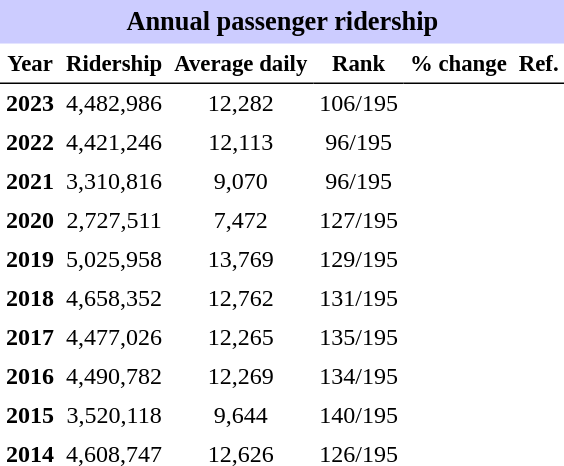<table class="toccolours" cellpadding="4" cellspacing="0" style="text-align:right;">
<tr>
<th colspan="6"  style="background-color:#ccf; background-color:#ccf; font-size:110%; text-align:center;">Annual passenger ridership</th>
</tr>
<tr style="font-size:95%; text-align:center">
<th style="border-bottom:1px solid black">Year</th>
<th style="border-bottom:1px solid black">Ridership</th>
<th style="border-bottom:1px solid black">Average daily</th>
<th style="border-bottom:1px solid black">Rank</th>
<th style="border-bottom:1px solid black">% change</th>
<th style="border-bottom:1px solid black">Ref.</th>
</tr>
<tr style="text-align:center;">
<td><strong>2023</strong></td>
<td>4,482,986</td>
<td>12,282</td>
<td>106/195</td>
<td></td>
<td></td>
</tr>
<tr style="text-align:center;">
<td><strong>2022</strong></td>
<td>4,421,246</td>
<td>12,113</td>
<td>96/195</td>
<td></td>
<td></td>
</tr>
<tr style="text-align:center;">
<td><strong>2021</strong></td>
<td>3,310,816</td>
<td>9,070</td>
<td>96/195</td>
<td></td>
<td></td>
</tr>
<tr style="text-align:center;">
<td><strong>2020</strong></td>
<td>2,727,511</td>
<td>7,472</td>
<td>127/195</td>
<td></td>
<td></td>
</tr>
<tr style="text-align:center;">
<td><strong>2019</strong></td>
<td>5,025,958</td>
<td>13,769</td>
<td>129/195</td>
<td></td>
<td></td>
</tr>
<tr style="text-align:center;">
<td><strong>2018</strong></td>
<td>4,658,352</td>
<td>12,762</td>
<td>131/195</td>
<td></td>
<td></td>
</tr>
<tr style="text-align:center;">
<td><strong>2017</strong></td>
<td>4,477,026</td>
<td>12,265</td>
<td>135/195</td>
<td></td>
<td></td>
</tr>
<tr style="text-align:center;">
<td><strong>2016</strong></td>
<td>4,490,782</td>
<td>12,269</td>
<td>134/195</td>
<td></td>
<td></td>
</tr>
<tr style="text-align:center;">
<td><strong>2015</strong></td>
<td>3,520,118</td>
<td>9,644</td>
<td>140/195</td>
<td></td>
<td></td>
</tr>
<tr style="text-align:center;">
<td><strong>2014</strong></td>
<td>4,608,747</td>
<td>12,626</td>
<td>126/195</td>
<td></td>
<td></td>
</tr>
</table>
